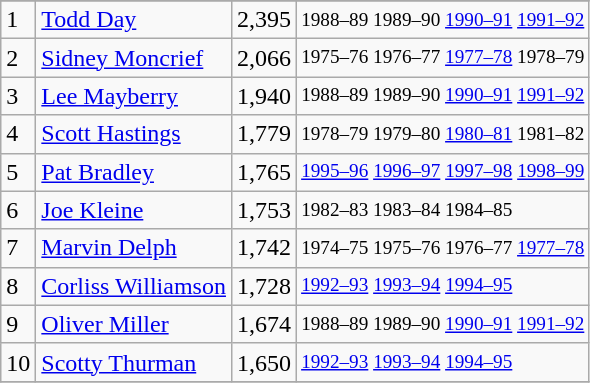<table class="wikitable">
<tr>
</tr>
<tr>
<td>1</td>
<td><a href='#'>Todd Day</a></td>
<td>2,395</td>
<td style="font-size:80%;">1988–89 1989–90 <a href='#'>1990–91</a> <a href='#'>1991–92</a></td>
</tr>
<tr>
<td>2</td>
<td><a href='#'>Sidney Moncrief</a></td>
<td>2,066</td>
<td style="font-size:80%;">1975–76 1976–77 <a href='#'>1977–78</a> 1978–79</td>
</tr>
<tr>
<td>3</td>
<td><a href='#'>Lee Mayberry</a></td>
<td>1,940</td>
<td style="font-size:80%;">1988–89 1989–90 <a href='#'>1990–91</a> <a href='#'>1991–92</a></td>
</tr>
<tr>
<td>4</td>
<td><a href='#'>Scott Hastings</a></td>
<td>1,779</td>
<td style="font-size:80%;">1978–79 1979–80 <a href='#'>1980–81</a> 1981–82</td>
</tr>
<tr>
<td>5</td>
<td><a href='#'>Pat Bradley</a></td>
<td>1,765</td>
<td style="font-size:80%;"><a href='#'>1995–96</a> <a href='#'>1996–97</a> <a href='#'>1997–98</a> <a href='#'>1998–99</a></td>
</tr>
<tr>
<td>6</td>
<td><a href='#'>Joe Kleine</a></td>
<td>1,753</td>
<td style="font-size:80%;">1982–83 1983–84 1984–85</td>
</tr>
<tr>
<td>7</td>
<td><a href='#'>Marvin Delph</a></td>
<td>1,742</td>
<td style="font-size:80%;">1974–75 1975–76 1976–77 <a href='#'>1977–78</a></td>
</tr>
<tr>
<td>8</td>
<td><a href='#'>Corliss Williamson</a></td>
<td>1,728</td>
<td style="font-size:80%;"><a href='#'>1992–93</a> <a href='#'>1993–94</a> <a href='#'>1994–95</a></td>
</tr>
<tr>
<td>9</td>
<td><a href='#'>Oliver Miller</a></td>
<td>1,674</td>
<td style="font-size:80%;">1988–89 1989–90 <a href='#'>1990–91</a> <a href='#'>1991–92</a></td>
</tr>
<tr>
<td>10</td>
<td><a href='#'>Scotty Thurman</a></td>
<td>1,650</td>
<td style="font-size:80%;"><a href='#'>1992–93</a> <a href='#'>1993–94</a> <a href='#'>1994–95</a></td>
</tr>
<tr>
</tr>
</table>
